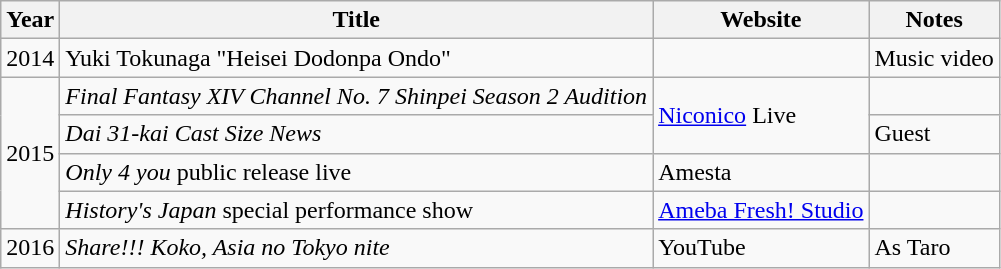<table class="wikitable">
<tr>
<th>Year</th>
<th>Title</th>
<th>Website</th>
<th>Notes</th>
</tr>
<tr>
<td>2014</td>
<td>Yuki Tokunaga "Heisei Dodonpa Ondo"</td>
<td></td>
<td>Music video</td>
</tr>
<tr>
<td rowspan="4">2015</td>
<td><em>Final Fantasy XIV Channel No. 7 Shinpei Season 2 Audition</em></td>
<td rowspan="2"><a href='#'>Niconico</a> Live</td>
<td></td>
</tr>
<tr>
<td><em>Dai 31-kai Cast Size News</em></td>
<td>Guest</td>
</tr>
<tr>
<td><em>Only 4 you</em> public release live</td>
<td>Amesta</td>
<td></td>
</tr>
<tr>
<td><em>History's Japan</em> special performance show</td>
<td><a href='#'>Ameba Fresh! Studio</a></td>
<td></td>
</tr>
<tr>
<td>2016</td>
<td><em>Share!!! Koko, Asia no Tokyo nite</em></td>
<td>YouTube</td>
<td>As Taro</td>
</tr>
</table>
